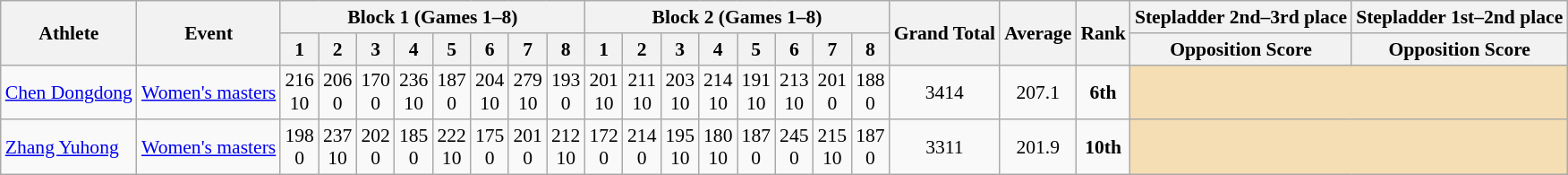<table class="wikitable" style="font-size:90%;">
<tr>
<th rowspan=2>Athlete</th>
<th rowspan=2>Event</th>
<th colspan=8>Block 1 (Games 1–8)</th>
<th colspan=8>Block 2 (Games 1–8)</th>
<th rowspan=2>Grand Total</th>
<th rowspan=2>Average</th>
<th rowspan=2>Rank</th>
<th>Stepladder 2nd–3rd place</th>
<th>Stepladder 1st–2nd place</th>
</tr>
<tr>
<th>1</th>
<th>2</th>
<th>3</th>
<th>4</th>
<th>5</th>
<th>6</th>
<th>7</th>
<th>8</th>
<th>1</th>
<th>2</th>
<th>3</th>
<th>4</th>
<th>5</th>
<th>6</th>
<th>7</th>
<th>8</th>
<th>Opposition Score</th>
<th>Opposition Score</th>
</tr>
<tr>
<td><a href='#'>Chen Dongdong</a></td>
<td><a href='#'>Women's masters</a></td>
<td align=center>216<br>10</td>
<td align=center>206<br>0</td>
<td align=center>170<br>0</td>
<td align=center>236<br>10</td>
<td align=center>187<br>0</td>
<td align=center>204<br>10</td>
<td align=center>279<br>10</td>
<td align=center>193<br>0</td>
<td align=center>201<br>10</td>
<td align=center>211<br>10</td>
<td align=center>203<br>10</td>
<td align=center>214<br>10</td>
<td align=center>191<br>10</td>
<td align=center>213<br>10</td>
<td align=center>201<br>0</td>
<td align=center>188<br>0</td>
<td align=center>3414</td>
<td align=center>207.1</td>
<td align=center><strong>6th</strong></td>
<td style="text-align:center; background:wheat;" colspan="2"></td>
</tr>
<tr>
<td><a href='#'>Zhang Yuhong</a></td>
<td><a href='#'>Women's masters</a></td>
<td align=center>198<br>0</td>
<td align=center>237<br>10</td>
<td align=center>202<br>0</td>
<td align=center>185<br>0</td>
<td align=center>222<br>10</td>
<td align=center>175<br>0</td>
<td align=center>201<br>0</td>
<td align=center>212<br>10</td>
<td align=center>172<br>0</td>
<td align=center>214<br>0</td>
<td align=center>195<br>10</td>
<td align=center>180<br>10</td>
<td align=center>187<br>0</td>
<td align=center>245<br>0</td>
<td align=center>215<br>10</td>
<td align=center>187<br>0</td>
<td align=center>3311</td>
<td align=center>201.9</td>
<td align=center><strong>10th</strong></td>
<td style="text-align:center; background:wheat;" colspan="2"></td>
</tr>
</table>
